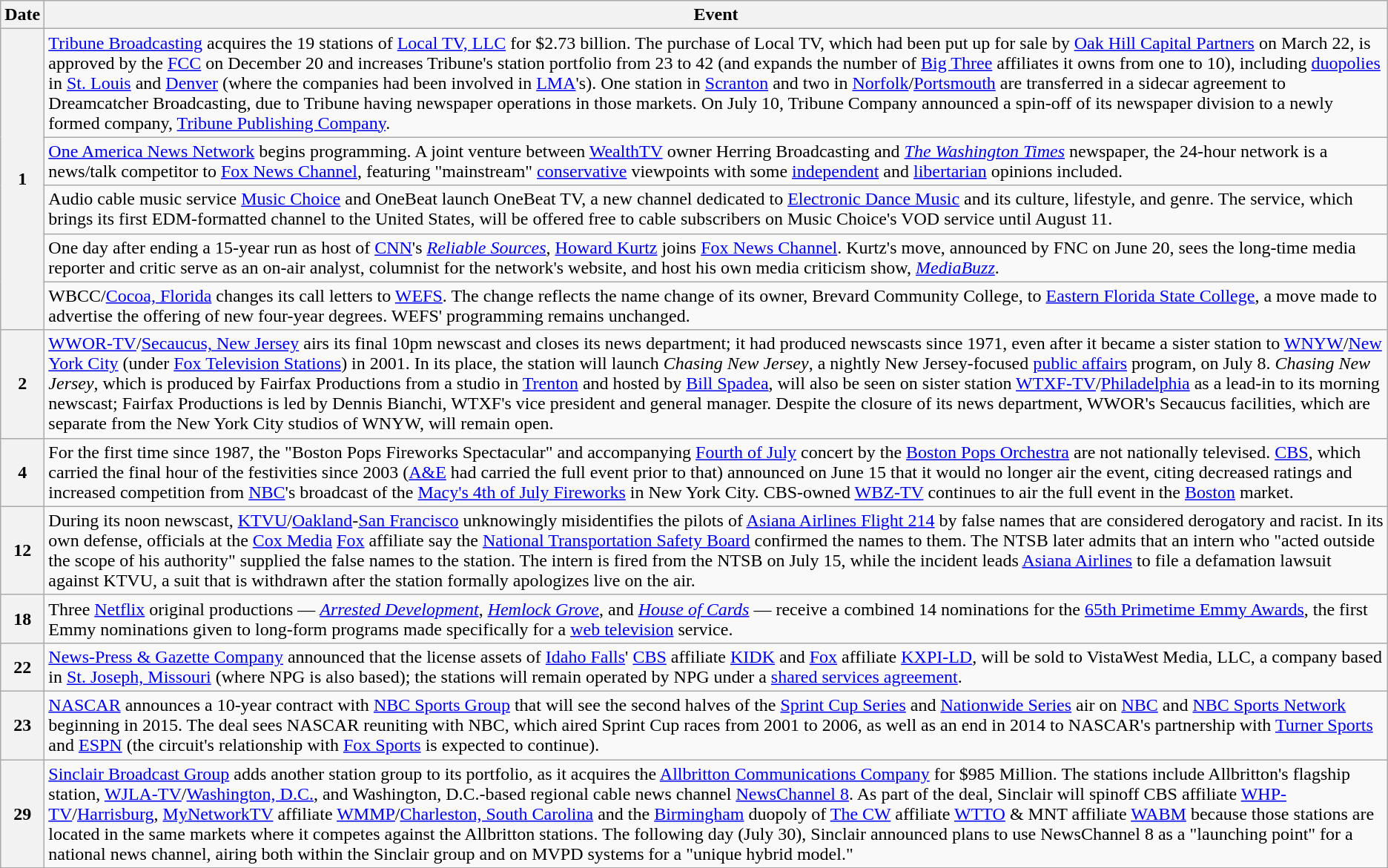<table class="wikitable">
<tr>
<th>Date</th>
<th>Event</th>
</tr>
<tr>
<th rowspan=5>1</th>
<td><a href='#'>Tribune Broadcasting</a> acquires the 19 stations of <a href='#'>Local TV, LLC</a> for $2.73 billion. The purchase of Local TV, which had been put up for sale by <a href='#'>Oak Hill Capital Partners</a> on March 22, is approved by the <a href='#'>FCC</a> on December 20 and increases Tribune's station portfolio from 23 to 42 (and expands the number of <a href='#'>Big Three</a> affiliates it owns from one to 10), including <a href='#'>duopolies</a> in <a href='#'>St. Louis</a> and <a href='#'>Denver</a> (where the companies had been involved in <a href='#'>LMA</a>'s). One station in <a href='#'>Scranton</a> and two in <a href='#'>Norfolk</a>/<a href='#'>Portsmouth</a> are transferred in a sidecar agreement to Dreamcatcher Broadcasting, due to Tribune having newspaper operations in those markets. On July 10, Tribune Company announced a spin-off of its newspaper division to a newly formed company, <a href='#'>Tribune Publishing Company</a>.</td>
</tr>
<tr>
<td><a href='#'>One America News Network</a> begins programming. A joint venture between <a href='#'>WealthTV</a> owner Herring Broadcasting and <em><a href='#'>The Washington Times</a></em> newspaper, the 24-hour network is a news/talk competitor to <a href='#'>Fox News Channel</a>, featuring "mainstream" <a href='#'>conservative</a> viewpoints with some <a href='#'>independent</a> and <a href='#'>libertarian</a> opinions included.</td>
</tr>
<tr>
<td>Audio cable music service <a href='#'>Music Choice</a> and OneBeat launch OneBeat TV, a new channel dedicated to <a href='#'>Electronic Dance Music</a> and its culture, lifestyle, and genre. The service, which brings its first EDM-formatted channel to the United States, will be offered free to cable subscribers on Music Choice's VOD service until August 11.</td>
</tr>
<tr>
<td>One day after ending a 15-year run as host of <a href='#'>CNN</a>'s <em><a href='#'>Reliable Sources</a></em>, <a href='#'>Howard Kurtz</a> joins <a href='#'>Fox News Channel</a>. Kurtz's move, announced by FNC on June 20, sees the long-time media reporter and critic serve as an on-air analyst, columnist for the network's website, and host his own media criticism show, <em><a href='#'>MediaBuzz</a></em>.</td>
</tr>
<tr>
<td>WBCC/<a href='#'>Cocoa, Florida</a> changes its call letters to <a href='#'>WEFS</a>. The change reflects the name change of its owner, Brevard Community College, to <a href='#'>Eastern Florida State College</a>, a move made to advertise the offering of new four-year degrees. WEFS' programming remains unchanged.</td>
</tr>
<tr>
<th>2</th>
<td><a href='#'>WWOR-TV</a>/<a href='#'>Secaucus, New Jersey</a> airs its final 10pm newscast and closes its news department; it had produced newscasts since 1971, even after it became a sister station to <a href='#'>WNYW</a>/<a href='#'>New York City</a> (under <a href='#'>Fox Television Stations</a>) in 2001. In its place, the station will launch <em>Chasing New Jersey</em>, a nightly New Jersey-focused <a href='#'>public affairs</a> program, on July 8. <em>Chasing New Jersey</em>, which is produced by Fairfax Productions from a studio in <a href='#'>Trenton</a> and hosted by <a href='#'>Bill Spadea</a>, will also be seen on sister station <a href='#'>WTXF-TV</a>/<a href='#'>Philadelphia</a> as a lead-in to its morning newscast; Fairfax Productions is led by Dennis Bianchi, WTXF's vice president and general manager. Despite the closure of its news department, WWOR's Secaucus facilities, which are separate from the New York City studios of WNYW, will remain open.</td>
</tr>
<tr>
<th>4</th>
<td>For the first time since 1987, the "Boston Pops Fireworks Spectacular" and accompanying <a href='#'>Fourth of July</a> concert by the <a href='#'>Boston Pops Orchestra</a> are not nationally televised. <a href='#'>CBS</a>, which carried the final hour of the festivities since 2003 (<a href='#'>A&E</a> had carried the full event prior to that) announced on June 15 that it would no longer air the event, citing decreased ratings and increased competition from <a href='#'>NBC</a>'s broadcast of the <a href='#'>Macy's 4th of July Fireworks</a> in New York City. CBS-owned <a href='#'>WBZ-TV</a> continues to air the full event in the <a href='#'>Boston</a> market.</td>
</tr>
<tr>
<th>12</th>
<td>During its noon newscast, <a href='#'>KTVU</a>/<a href='#'>Oakland</a>-<a href='#'>San Francisco</a> unknowingly misidentifies the pilots of <a href='#'>Asiana Airlines Flight 214</a> by false names that are considered derogatory and racist. In its own defense, officials at the <a href='#'>Cox Media</a> <a href='#'>Fox</a> affiliate say the <a href='#'>National Transportation Safety Board</a> confirmed the names to them. The NTSB later admits that an intern who "acted outside the scope of his authority" supplied the false names to the station. The intern is fired from the NTSB on July 15, while the incident leads <a href='#'>Asiana Airlines</a> to file a defamation lawsuit against KTVU, a suit that is withdrawn after the station formally apologizes live on the air.</td>
</tr>
<tr>
<th>18</th>
<td>Three <a href='#'>Netflix</a> original productions — <em><a href='#'>Arrested Development</a></em>, <em><a href='#'>Hemlock Grove</a></em>, and <em><a href='#'>House of Cards</a></em> — receive a combined 14 nominations for the <a href='#'>65th Primetime Emmy Awards</a>, the first Emmy nominations given to long-form programs made specifically for a <a href='#'>web television</a> service.</td>
</tr>
<tr>
<th>22</th>
<td><a href='#'>News-Press & Gazette Company</a> announced that the license assets of <a href='#'>Idaho Falls</a>' <a href='#'>CBS</a> affiliate <a href='#'>KIDK</a> and <a href='#'>Fox</a> affiliate <a href='#'>KXPI-LD</a>, will be sold to VistaWest Media, LLC, a company based in <a href='#'>St. Joseph, Missouri</a> (where NPG is also based); the stations will remain operated by NPG under a <a href='#'>shared services agreement</a>.</td>
</tr>
<tr>
<th>23</th>
<td><a href='#'>NASCAR</a> announces a 10-year contract with <a href='#'>NBC Sports Group</a> that will see the second halves of the <a href='#'>Sprint Cup Series</a> and <a href='#'>Nationwide Series</a> air on <a href='#'>NBC</a> and <a href='#'>NBC Sports Network</a> beginning in 2015. The deal sees NASCAR reuniting with NBC, which aired Sprint Cup races from 2001 to 2006, as well as an end in 2014 to NASCAR's partnership with <a href='#'>Turner Sports</a> and <a href='#'>ESPN</a> (the circuit's relationship with <a href='#'>Fox Sports</a> is expected to continue).</td>
</tr>
<tr>
<th>29</th>
<td><a href='#'>Sinclair Broadcast Group</a> adds another station group to its portfolio, as it acquires the <a href='#'>Allbritton Communications Company</a> for $985 Million. The stations include Allbritton's flagship station, <a href='#'>WJLA-TV</a>/<a href='#'>Washington, D.C.</a>, and Washington, D.C.-based regional cable news channel <a href='#'>NewsChannel 8</a>. As part of the deal, Sinclair will spinoff CBS affiliate <a href='#'>WHP-TV</a>/<a href='#'>Harrisburg</a>, <a href='#'>MyNetworkTV</a> affiliate <a href='#'>WMMP</a>/<a href='#'>Charleston, South Carolina</a> and the <a href='#'>Birmingham</a> duopoly of <a href='#'>The CW</a> affiliate <a href='#'>WTTO</a> & MNT affiliate <a href='#'>WABM</a> because those stations are located in the same markets where it competes against the Allbritton stations. The following day (July 30), Sinclair announced plans to use NewsChannel 8 as a "launching point" for a national news channel, airing both within the Sinclair group and on MVPD systems for a "unique hybrid model."</td>
</tr>
</table>
